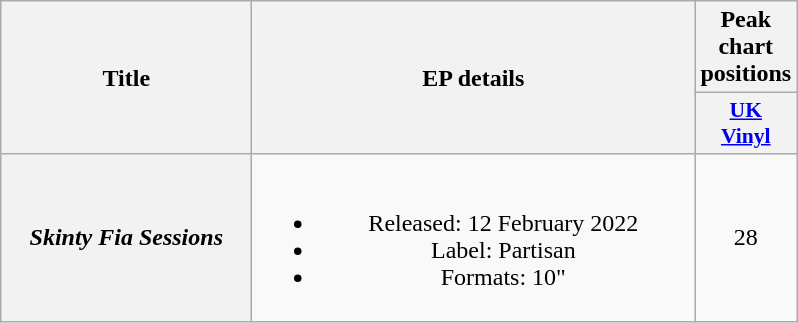<table class="wikitable plainrowheaders" style="text-align:center;">
<tr>
<th scope="col" rowspan="2" style="width:10em;">Title</th>
<th scope="col" rowspan="2" style="width:18em;">EP details</th>
<th scope="col" colspan="1">Peak chart positions</th>
</tr>
<tr>
<th scope="col" style="width:2.5em;font-size:90%;"><a href='#'>UK<br>Vinyl</a><br></th>
</tr>
<tr>
<th scope="row"><em>Skinty Fia Sessions</em></th>
<td><br><ul><li>Released: 12 February 2022</li><li>Label: Partisan</li><li>Formats: 10"</li></ul></td>
<td>28</td>
</tr>
</table>
